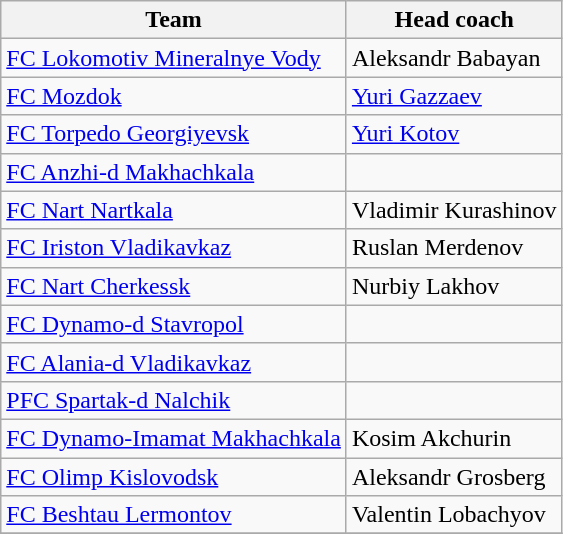<table class="wikitable">
<tr>
<th>Team</th>
<th>Head coach</th>
</tr>
<tr>
<td><a href='#'>FC Lokomotiv Mineralnye Vody</a></td>
<td>Aleksandr Babayan</td>
</tr>
<tr>
<td><a href='#'>FC Mozdok</a></td>
<td><a href='#'>Yuri Gazzaev</a></td>
</tr>
<tr>
<td><a href='#'>FC Torpedo Georgiyevsk</a></td>
<td><a href='#'>Yuri Kotov</a></td>
</tr>
<tr>
<td><a href='#'>FC Anzhi-d Makhachkala</a></td>
<td></td>
</tr>
<tr>
<td><a href='#'>FC Nart Nartkala</a></td>
<td>Vladimir Kurashinov</td>
</tr>
<tr>
<td><a href='#'>FC Iriston Vladikavkaz</a></td>
<td>Ruslan Merdenov</td>
</tr>
<tr>
<td><a href='#'>FC Nart Cherkessk</a></td>
<td>Nurbiy Lakhov</td>
</tr>
<tr>
<td><a href='#'>FC Dynamo-d Stavropol</a></td>
<td></td>
</tr>
<tr>
<td><a href='#'>FC Alania-d Vladikavkaz</a></td>
<td></td>
</tr>
<tr>
<td><a href='#'>PFC Spartak-d Nalchik</a></td>
<td></td>
</tr>
<tr>
<td><a href='#'>FC Dynamo-Imamat Makhachkala</a></td>
<td>Kosim Akchurin</td>
</tr>
<tr>
<td><a href='#'>FC Olimp Kislovodsk</a></td>
<td>Aleksandr Grosberg</td>
</tr>
<tr>
<td><a href='#'>FC Beshtau Lermontov</a></td>
<td>Valentin Lobachyov</td>
</tr>
<tr>
</tr>
</table>
